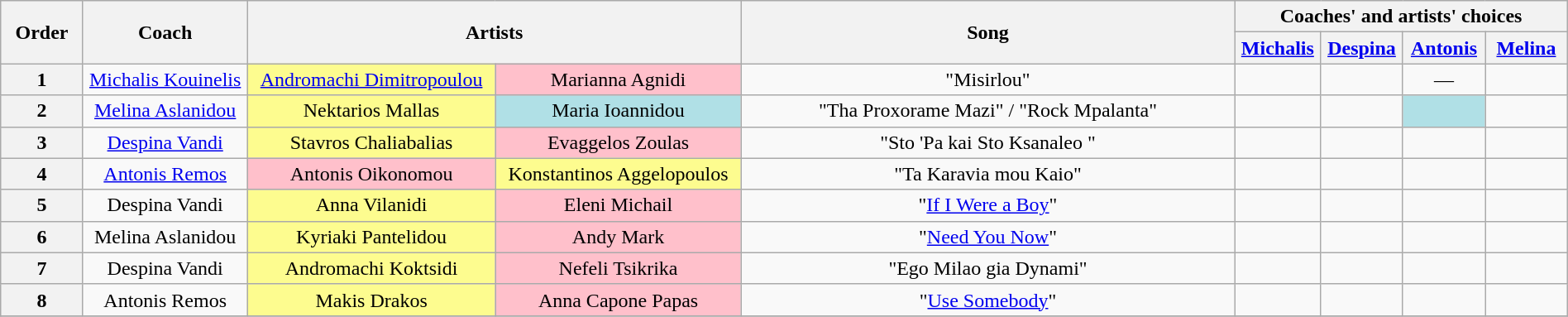<table class="wikitable" style="text-align:center; width:100%;">
<tr>
<th scope="col" style="width:05%;" rowspan="2">Order</th>
<th scope="col" style="width:10%;" rowspan="2">Coach</th>
<th scope="col" style="width:30%;" colspan="2" rowspan="2">Artists</th>
<th scope="col" style="width:30%;" rowspan="2">Song</th>
<th scope="col" style="width:20%;" colspan="4">Coaches' and artists' choices</th>
</tr>
<tr>
<th style="width:05%;"><a href='#'>Michalis</a></th>
<th style="width:05%;"><a href='#'>Despina</a></th>
<th style="width:05%;"><a href='#'>Antonis</a></th>
<th style="width:05%;"><a href='#'>Melina</a></th>
</tr>
<tr>
<th scope="col">1</th>
<td><a href='#'>Michalis Kouinelis</a></td>
<td style="background:#fdfc8f"><a href='#'>Andromachi Dimitropoulou</a></td>
<td style="background:pink">Marianna Agnidi</td>
<td>"Misirlou"</td>
<td></td>
<td></td>
<td>—</td>
<td></td>
</tr>
<tr>
<th scope="col">2</th>
<td><a href='#'>Melina Aslanidou</a></td>
<td style="background:#fdfc8f">Nektarios Mallas</td>
<td style="background:#B0E0E6; text-align:center;">Maria Ioannidou</td>
<td>"Tha Proxorame Mazi" / "Rock Mpalanta"</td>
<td></td>
<td></td>
<td style="background:#b0e0e6;"><strong></strong></td>
<td></td>
</tr>
<tr>
<th scope="col">3</th>
<td><a href='#'>Despina Vandi</a></td>
<td style="background:#fdfc8f">Stavros Chaliabalias</td>
<td style="background:pink">Evaggelos Zoulas</td>
<td>"Sto 'Pa kai Sto Ksanaleo "</td>
<td></td>
<td></td>
<td></td>
<td></td>
</tr>
<tr>
<th scope="col">4</th>
<td><a href='#'>Antonis Remos</a></td>
<td style="background:pink">Antonis Oikonomou</td>
<td style="background:#fdfc8f">Konstantinos Aggelopoulos</td>
<td>"Ta Karavia mou Kaio"</td>
<td></td>
<td></td>
<td></td>
<td></td>
</tr>
<tr>
<th scope="col">5</th>
<td>Despina Vandi</td>
<td style="background:#fdfc8f">Anna Vilanidi</td>
<td style="background:pink">Eleni Michail</td>
<td>"<a href='#'>If I Were a Boy</a>"</td>
<td></td>
<td></td>
<td></td>
<td></td>
</tr>
<tr>
<th scope="col">6</th>
<td>Melina Aslanidou</td>
<td style="background:#fdfc8f">Kyriaki Pantelidou</td>
<td style="background:pink">Andy Mark</td>
<td>"<a href='#'>Need You Now</a>"</td>
<td></td>
<td></td>
<td></td>
<td></td>
</tr>
<tr>
<th scope="col">7</th>
<td>Despina Vandi</td>
<td style="background:#fdfc8f">Andromachi Koktsidi</td>
<td style="background:pink">Nefeli Tsikrika</td>
<td>"Ego Milao gia Dynami"</td>
<td></td>
<td></td>
<td></td>
<td></td>
</tr>
<tr>
<th scope="col">8</th>
<td>Antonis Remos</td>
<td style="background:#fdfc8f">Makis Drakos</td>
<td style="background:pink">Anna Capone Papas</td>
<td>"<a href='#'>Use Somebody</a>"</td>
<td></td>
<td></td>
<td></td>
<td></td>
</tr>
<tr>
</tr>
</table>
